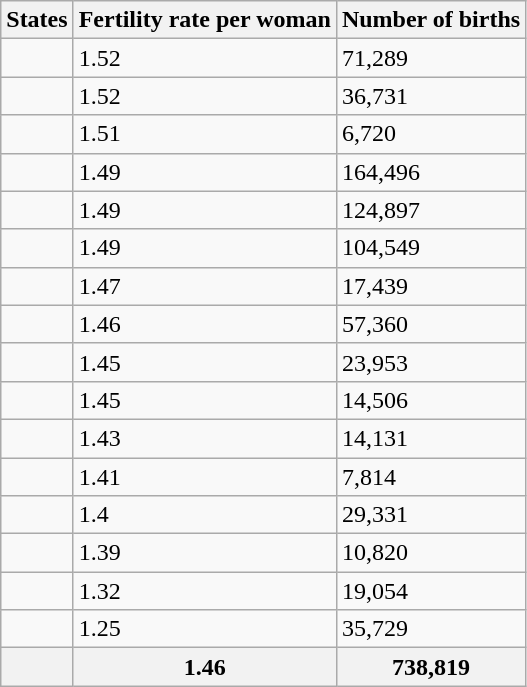<table class="wikitable sortable">
<tr>
<th>States</th>
<th>Fertility rate per woman</th>
<th>Number of births</th>
</tr>
<tr>
<td></td>
<td>1.52</td>
<td>71,289</td>
</tr>
<tr>
<td></td>
<td>1.52</td>
<td>36,731</td>
</tr>
<tr>
<td></td>
<td>1.51</td>
<td>6,720</td>
</tr>
<tr>
<td></td>
<td>1.49</td>
<td>164,496</td>
</tr>
<tr>
<td></td>
<td>1.49</td>
<td>124,897</td>
</tr>
<tr>
<td></td>
<td>1.49</td>
<td>104,549</td>
</tr>
<tr>
<td></td>
<td>1.47</td>
<td>17,439</td>
</tr>
<tr>
<td></td>
<td>1.46</td>
<td>57,360</td>
</tr>
<tr>
<td></td>
<td>1.45</td>
<td>23,953</td>
</tr>
<tr>
<td></td>
<td>1.45</td>
<td>14,506</td>
</tr>
<tr>
<td></td>
<td>1.43</td>
<td>14,131</td>
</tr>
<tr>
<td></td>
<td>1.41</td>
<td>7,814</td>
</tr>
<tr>
<td></td>
<td>1.4</td>
<td>29,331</td>
</tr>
<tr>
<td></td>
<td>1.39</td>
<td>10,820</td>
</tr>
<tr>
<td></td>
<td>1.32</td>
<td>19,054</td>
</tr>
<tr>
<td></td>
<td>1.25</td>
<td>35,729</td>
</tr>
<tr>
<th></th>
<th>1.46</th>
<th>738,819</th>
</tr>
</table>
